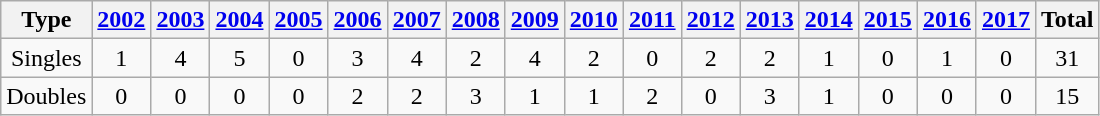<table class="wikitable">
<tr>
<th scope="col">Type</th>
<th scope="col"><a href='#'>2002</a></th>
<th scope="col"><a href='#'>2003</a></th>
<th scope="col"><a href='#'>2004</a></th>
<th scope="col"><a href='#'>2005</a></th>
<th scope="col"><a href='#'>2006</a></th>
<th scope="col"><a href='#'>2007</a></th>
<th scope="col"><a href='#'>2008</a></th>
<th scope="col"><a href='#'>2009</a></th>
<th scope="col"><a href='#'>2010</a></th>
<th scope="col"><a href='#'>2011</a></th>
<th scope="col"><a href='#'>2012</a></th>
<th scope="col"><a href='#'>2013</a></th>
<th scope="col"><a href='#'>2014</a></th>
<th scope="col"><a href='#'>2015</a></th>
<th><a href='#'>2016</a></th>
<th><a href='#'>2017</a></th>
<th scope="col">Total</th>
</tr>
<tr align=center>
<td>Singles</td>
<td>1</td>
<td>4</td>
<td>5</td>
<td>0</td>
<td>3</td>
<td>4</td>
<td>2</td>
<td>4</td>
<td>2</td>
<td>0</td>
<td>2</td>
<td>2</td>
<td>1</td>
<td>0</td>
<td>1</td>
<td>0</td>
<td>31</td>
</tr>
<tr align=center>
<td>Doubles</td>
<td>0</td>
<td>0</td>
<td>0</td>
<td>0</td>
<td>2</td>
<td>2</td>
<td>3</td>
<td>1</td>
<td>1</td>
<td>2</td>
<td>0</td>
<td>3</td>
<td>1</td>
<td>0</td>
<td>0</td>
<td>0</td>
<td>15</td>
</tr>
</table>
